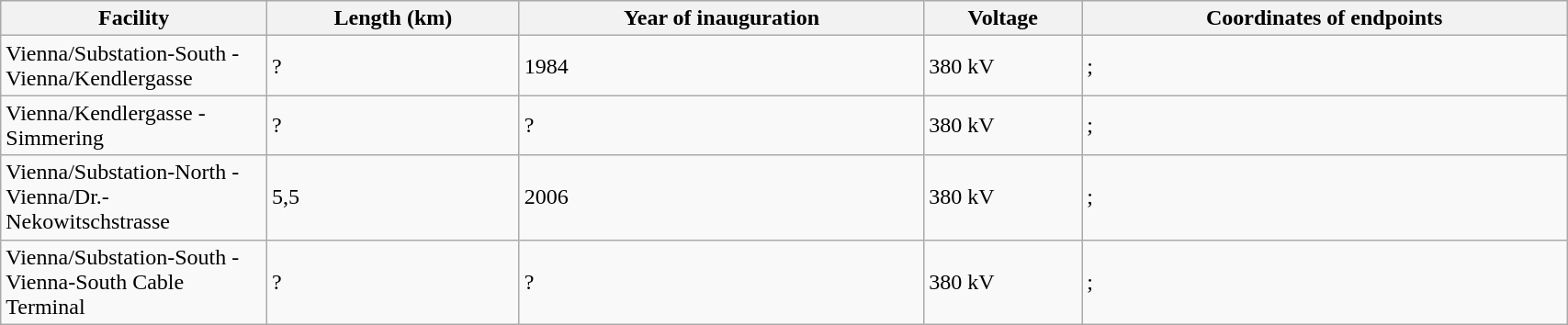<table class="wikitable sortable" width="90%">
<tr bgcolor="#dfdfdf">
<th width="17%">Facility</th>
<th>Length (km)</th>
<th>Year of inauguration</th>
<th>Voltage</th>
<th>Coordinates of endpoints</th>
</tr>
<tr>
<td>Vienna/Substation-South - Vienna/Kendlergasse</td>
<td>?</td>
<td>1984</td>
<td>380 kV</td>
<td> ; </td>
</tr>
<tr>
<td>Vienna/Kendlergasse - Simmering</td>
<td>?</td>
<td>?</td>
<td>380 kV</td>
<td> ; </td>
</tr>
<tr>
<td>Vienna/Substation-North - Vienna/Dr.-Nekowitschstrasse</td>
<td>5,5</td>
<td>2006</td>
<td>380 kV</td>
<td> ; </td>
</tr>
<tr>
<td>Vienna/Substation-South - Vienna-South Cable Terminal</td>
<td>?</td>
<td>?</td>
<td>380 kV</td>
<td> ; </td>
</tr>
</table>
